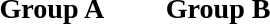<table>
<tr>
<td style="vertical-align:top; width:33%;"><br><h3>Group A</h3>
</td>
<td style="vertical-align:top; width:33%;"><br><h3>Group B</h3>
</td>
</tr>
</table>
